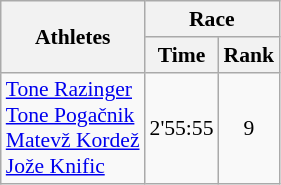<table class="wikitable" border="1" style="font-size:90%">
<tr>
<th rowspan=2>Athletes</th>
<th colspan=2>Race</th>
</tr>
<tr>
<th>Time</th>
<th>Rank</th>
</tr>
<tr>
<td><a href='#'>Tone Razinger</a><br><a href='#'>Tone Pogačnik</a><br><a href='#'>Matevž Kordež</a><br><a href='#'>Jože Knific</a></td>
<td align=center>2'55:55</td>
<td align=center>9</td>
</tr>
</table>
